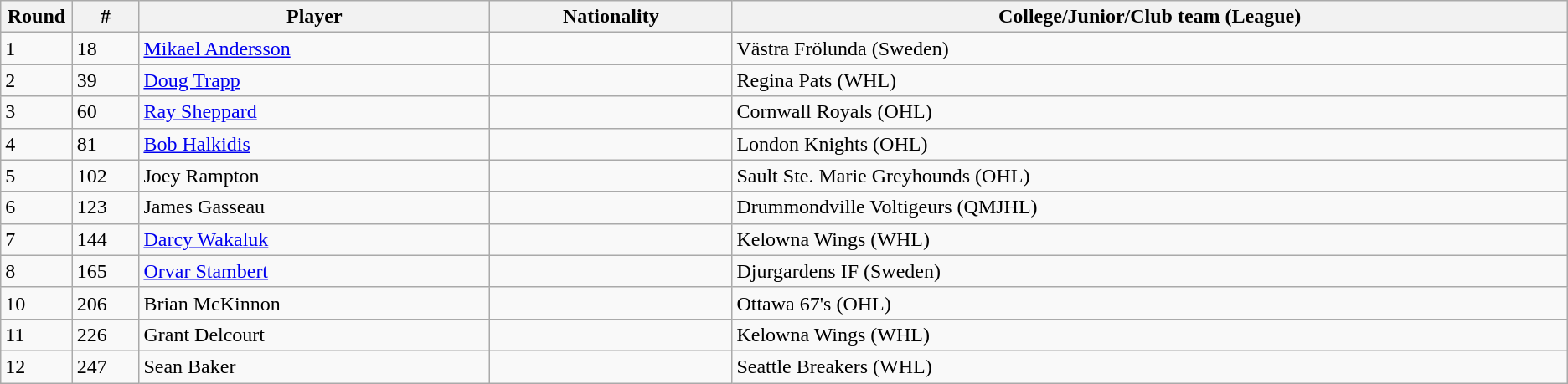<table class="wikitable">
<tr align="center">
<th bgcolor="#DDDDFF" width="4.0%">Round</th>
<th bgcolor="#DDDDFF" width="4.0%">#</th>
<th bgcolor="#DDDDFF" width="21.0%">Player</th>
<th bgcolor="#DDDDFF" width="14.5%">Nationality</th>
<th bgcolor="#DDDDFF" width="50.0%">College/Junior/Club team (League)</th>
</tr>
<tr>
<td>1</td>
<td>18</td>
<td><a href='#'>Mikael Andersson</a></td>
<td></td>
<td>Västra Frölunda (Sweden)</td>
</tr>
<tr>
<td>2</td>
<td>39</td>
<td><a href='#'>Doug Trapp</a></td>
<td></td>
<td>Regina Pats (WHL)</td>
</tr>
<tr>
<td>3</td>
<td>60</td>
<td><a href='#'>Ray Sheppard</a></td>
<td></td>
<td>Cornwall Royals (OHL)</td>
</tr>
<tr>
<td>4</td>
<td>81</td>
<td><a href='#'>Bob Halkidis</a></td>
<td></td>
<td>London Knights (OHL)</td>
</tr>
<tr>
<td>5</td>
<td>102</td>
<td>Joey Rampton</td>
<td></td>
<td>Sault Ste. Marie Greyhounds (OHL)</td>
</tr>
<tr>
<td>6</td>
<td>123</td>
<td>James Gasseau</td>
<td></td>
<td>Drummondville Voltigeurs (QMJHL)</td>
</tr>
<tr>
<td>7</td>
<td>144</td>
<td><a href='#'>Darcy Wakaluk</a></td>
<td></td>
<td>Kelowna Wings (WHL)</td>
</tr>
<tr>
<td>8</td>
<td>165</td>
<td><a href='#'>Orvar Stambert</a></td>
<td></td>
<td>Djurgardens IF (Sweden)</td>
</tr>
<tr>
<td>10</td>
<td>206</td>
<td>Brian McKinnon</td>
<td></td>
<td>Ottawa 67's (OHL)</td>
</tr>
<tr>
<td>11</td>
<td>226</td>
<td>Grant Delcourt</td>
<td></td>
<td>Kelowna Wings (WHL)</td>
</tr>
<tr>
<td>12</td>
<td>247</td>
<td>Sean Baker</td>
<td></td>
<td>Seattle Breakers (WHL)</td>
</tr>
</table>
